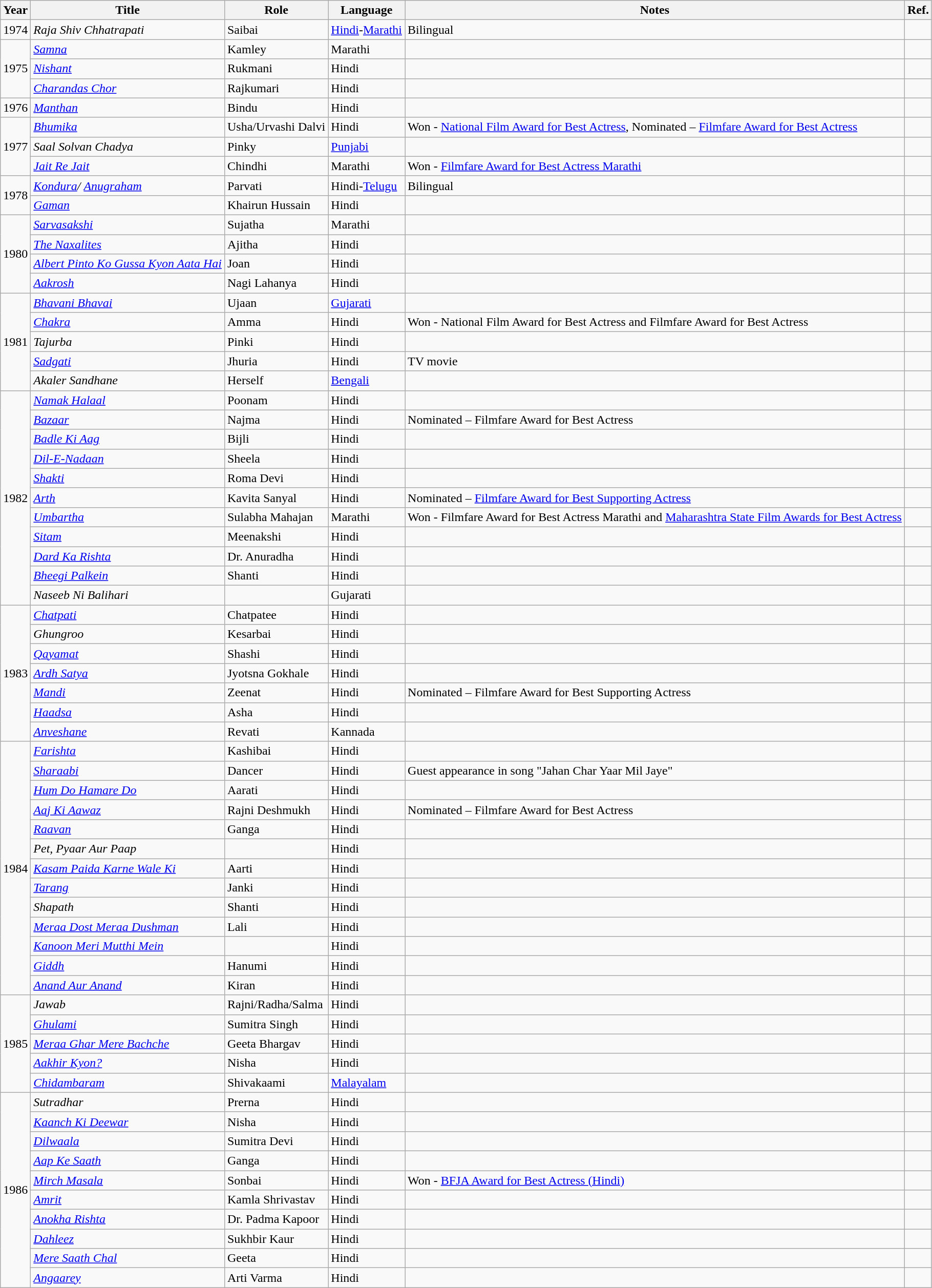<table class="wikitable sortable">
<tr>
<th>Year</th>
<th>Title</th>
<th>Role</th>
<th>Language</th>
<th class="unsortable">Notes</th>
<th class="unsortable">Ref.</th>
</tr>
<tr>
<td>1974</td>
<td><em>Raja Shiv Chhatrapati</em></td>
<td>Saibai</td>
<td><a href='#'>Hindi</a>-<a href='#'>Marathi</a></td>
<td>Bilingual</td>
<td></td>
</tr>
<tr>
<td rowspan="3">1975</td>
<td><em><a href='#'>Samna</a></em></td>
<td>Kamley</td>
<td>Marathi</td>
<td></td>
<td></td>
</tr>
<tr>
<td><em><a href='#'>Nishant</a></em></td>
<td>Rukmani</td>
<td>Hindi</td>
<td></td>
<td></td>
</tr>
<tr>
<td><em><a href='#'>Charandas Chor</a></em></td>
<td>Rajkumari</td>
<td>Hindi</td>
<td></td>
<td></td>
</tr>
<tr>
<td>1976</td>
<td><em><a href='#'>Manthan</a></em></td>
<td>Bindu</td>
<td>Hindi</td>
<td></td>
<td></td>
</tr>
<tr>
<td rowspan="3">1977</td>
<td><em><a href='#'>Bhumika</a></em></td>
<td>Usha/Urvashi Dalvi</td>
<td>Hindi</td>
<td>Won - <a href='#'>National Film Award for Best Actress</a>, Nominated – <a href='#'>Filmfare Award for Best Actress</a></td>
<td></td>
</tr>
<tr>
<td><em>Saal Solvan Chadya</em></td>
<td>Pinky</td>
<td><a href='#'>Punjabi</a></td>
<td></td>
<td></td>
</tr>
<tr>
<td><em><a href='#'>Jait Re Jait</a></em></td>
<td>Chindhi</td>
<td>Marathi</td>
<td>Won - <a href='#'>Filmfare Award for Best Actress Marathi</a></td>
<td></td>
</tr>
<tr>
<td rowspan="2">1978</td>
<td><em><a href='#'>Kondura</a>/</em> <em><a href='#'>Anugraham</a></em></td>
<td>Parvati</td>
<td>Hindi-<a href='#'>Telugu</a></td>
<td>Bilingual</td>
<td></td>
</tr>
<tr>
<td><em><a href='#'>Gaman</a></em></td>
<td>Khairun Hussain</td>
<td>Hindi</td>
<td></td>
<td></td>
</tr>
<tr>
<td rowspan="4">1980</td>
<td><em><a href='#'>Sarvasakshi</a></em></td>
<td>Sujatha</td>
<td>Marathi</td>
<td></td>
<td></td>
</tr>
<tr>
<td><em><a href='#'>The Naxalites</a></em></td>
<td>Ajitha</td>
<td>Hindi</td>
<td></td>
<td></td>
</tr>
<tr>
<td><em><a href='#'>Albert Pinto Ko Gussa Kyon Aata Hai</a></em></td>
<td>Joan</td>
<td>Hindi</td>
<td></td>
<td></td>
</tr>
<tr>
<td><em><a href='#'>Aakrosh</a></em></td>
<td>Nagi Lahanya</td>
<td>Hindi</td>
<td></td>
<td></td>
</tr>
<tr>
<td rowspan="5">1981</td>
<td><em><a href='#'>Bhavani Bhavai</a></em></td>
<td>Ujaan</td>
<td><a href='#'>Gujarati</a></td>
<td></td>
<td></td>
</tr>
<tr>
<td><em><a href='#'>Chakra</a></em></td>
<td>Amma</td>
<td>Hindi</td>
<td>Won - National Film Award for Best Actress and Filmfare Award for Best Actress</td>
<td></td>
</tr>
<tr>
<td><em>Tajurba</em></td>
<td>Pinki</td>
<td>Hindi</td>
<td></td>
<td></td>
</tr>
<tr>
<td><em><a href='#'>Sadgati</a></em></td>
<td>Jhuria</td>
<td>Hindi</td>
<td>TV movie</td>
<td></td>
</tr>
<tr>
<td><em>Akaler Sandhane</em></td>
<td>Herself</td>
<td><a href='#'>Bengali</a></td>
<td></td>
<td></td>
</tr>
<tr>
<td rowspan="11">1982</td>
<td><em><a href='#'>Namak Halaal</a></em></td>
<td>Poonam</td>
<td>Hindi</td>
<td></td>
<td></td>
</tr>
<tr>
<td><em><a href='#'>Bazaar</a></em></td>
<td>Najma</td>
<td>Hindi</td>
<td>Nominated – Filmfare Award for Best Actress</td>
<td></td>
</tr>
<tr>
<td><em><a href='#'>Badle Ki Aag</a></em></td>
<td>Bijli</td>
<td>Hindi</td>
<td></td>
<td></td>
</tr>
<tr>
<td><em><a href='#'>Dil-E-Nadaan</a></em></td>
<td>Sheela</td>
<td>Hindi</td>
<td></td>
<td></td>
</tr>
<tr>
<td><em><a href='#'>Shakti</a></em></td>
<td>Roma Devi</td>
<td>Hindi</td>
<td></td>
<td></td>
</tr>
<tr>
<td><em><a href='#'>Arth</a></em></td>
<td>Kavita Sanyal</td>
<td>Hindi</td>
<td>Nominated – <a href='#'>Filmfare Award for Best Supporting Actress</a></td>
<td></td>
</tr>
<tr>
<td><em><a href='#'>Umbartha</a></em></td>
<td>Sulabha Mahajan</td>
<td>Marathi</td>
<td>Won - Filmfare Award for Best Actress Marathi and <a href='#'>Maharashtra State Film Awards for Best Actress</a></td>
<td></td>
</tr>
<tr>
<td><em><a href='#'>Sitam</a></em></td>
<td>Meenakshi</td>
<td>Hindi</td>
<td></td>
<td></td>
</tr>
<tr>
<td><em><a href='#'>Dard Ka Rishta</a></em></td>
<td>Dr. Anuradha</td>
<td>Hindi</td>
<td></td>
<td></td>
</tr>
<tr>
<td><em><a href='#'>Bheegi Palkein</a></em></td>
<td>Shanti</td>
<td>Hindi</td>
<td></td>
<td></td>
</tr>
<tr>
<td><em>Naseeb Ni Balihari</em></td>
<td></td>
<td>Gujarati</td>
<td></td>
<td></td>
</tr>
<tr>
<td rowspan="7">1983</td>
<td><em><a href='#'>Chatpati</a></em></td>
<td>Chatpatee</td>
<td>Hindi</td>
<td></td>
<td></td>
</tr>
<tr>
<td><em>Ghungroo</em></td>
<td>Kesarbai</td>
<td>Hindi</td>
<td></td>
<td></td>
</tr>
<tr>
<td><em><a href='#'>Qayamat</a></em></td>
<td>Shashi</td>
<td>Hindi</td>
<td></td>
<td></td>
</tr>
<tr>
<td><em><a href='#'>Ardh Satya</a></em></td>
<td>Jyotsna Gokhale</td>
<td>Hindi</td>
<td></td>
<td></td>
</tr>
<tr>
<td><em><a href='#'>Mandi</a></em></td>
<td>Zeenat</td>
<td>Hindi</td>
<td>Nominated – Filmfare Award for Best Supporting Actress</td>
<td></td>
</tr>
<tr>
<td><em><a href='#'>Haadsa</a></em></td>
<td>Asha</td>
<td>Hindi</td>
<td></td>
<td></td>
</tr>
<tr>
<td><em><a href='#'>Anveshane</a></em></td>
<td>Revati</td>
<td>Kannada</td>
<td></td>
<td></td>
</tr>
<tr>
<td rowspan="13">1984</td>
<td><em><a href='#'>Farishta</a></em></td>
<td>Kashibai</td>
<td>Hindi</td>
<td></td>
<td></td>
</tr>
<tr>
<td><em><a href='#'>Sharaabi</a></em></td>
<td>Dancer</td>
<td>Hindi</td>
<td>Guest appearance in song "Jahan Char Yaar Mil Jaye"</td>
<td></td>
</tr>
<tr>
<td><em><a href='#'>Hum Do Hamare Do</a></em></td>
<td>Aarati</td>
<td>Hindi</td>
<td></td>
<td></td>
</tr>
<tr>
<td><em><a href='#'>Aaj Ki Aawaz</a></em></td>
<td>Rajni Deshmukh</td>
<td>Hindi</td>
<td>Nominated – Filmfare Award for Best Actress</td>
<td></td>
</tr>
<tr>
<td><em><a href='#'>Raavan</a></em></td>
<td>Ganga</td>
<td>Hindi</td>
<td></td>
<td></td>
</tr>
<tr>
<td><em>Pet, Pyaar Aur Paap</em></td>
<td></td>
<td>Hindi</td>
<td></td>
<td></td>
</tr>
<tr>
<td><em><a href='#'>Kasam Paida Karne Wale Ki</a></em></td>
<td>Aarti</td>
<td>Hindi</td>
<td></td>
<td></td>
</tr>
<tr>
<td><em><a href='#'>Tarang</a></em></td>
<td>Janki</td>
<td>Hindi</td>
<td></td>
<td></td>
</tr>
<tr>
<td><em>Shapath</em></td>
<td>Shanti</td>
<td>Hindi</td>
<td></td>
<td></td>
</tr>
<tr>
<td><em><a href='#'>Meraa Dost Meraa Dushman</a></em></td>
<td>Lali</td>
<td>Hindi</td>
<td></td>
<td></td>
</tr>
<tr>
<td><em><a href='#'>Kanoon Meri Mutthi Mein</a></em></td>
<td></td>
<td>Hindi</td>
<td></td>
<td></td>
</tr>
<tr>
<td><em><a href='#'>Giddh</a></em></td>
<td>Hanumi</td>
<td>Hindi</td>
<td></td>
<td></td>
</tr>
<tr>
<td><em><a href='#'>Anand Aur Anand</a></em></td>
<td>Kiran</td>
<td>Hindi</td>
<td></td>
<td></td>
</tr>
<tr>
<td rowspan="5">1985</td>
<td><em>Jawab</em></td>
<td>Rajni/Radha/Salma</td>
<td>Hindi</td>
<td></td>
<td></td>
</tr>
<tr>
<td><em><a href='#'>Ghulami</a></em></td>
<td>Sumitra Singh</td>
<td>Hindi</td>
<td></td>
<td></td>
</tr>
<tr>
<td><em><a href='#'>Meraa Ghar Mere Bachche</a></em></td>
<td>Geeta Bhargav</td>
<td>Hindi</td>
<td></td>
<td></td>
</tr>
<tr>
<td><em><a href='#'>Aakhir Kyon?</a></em></td>
<td>Nisha</td>
<td>Hindi</td>
<td></td>
<td></td>
</tr>
<tr>
<td><em><a href='#'>Chidambaram</a></em></td>
<td>Shivakaami</td>
<td><a href='#'>Malayalam</a></td>
<td></td>
<td></td>
</tr>
<tr>
<td rowspan="10">1986</td>
<td><em>Sutradhar</em></td>
<td>Prerna</td>
<td>Hindi</td>
<td></td>
<td></td>
</tr>
<tr>
<td><em><a href='#'>Kaanch Ki Deewar</a></em></td>
<td>Nisha</td>
<td>Hindi</td>
<td></td>
<td></td>
</tr>
<tr>
<td><em><a href='#'>Dilwaala</a></em></td>
<td>Sumitra Devi</td>
<td>Hindi</td>
<td></td>
<td></td>
</tr>
<tr>
<td><em><a href='#'>Aap Ke Saath</a></em></td>
<td>Ganga</td>
<td>Hindi</td>
<td></td>
<td></td>
</tr>
<tr>
<td><em><a href='#'>Mirch Masala</a></em></td>
<td>Sonbai</td>
<td>Hindi</td>
<td>Won - <a href='#'>BFJA Award for Best Actress (Hindi)</a></td>
<td></td>
</tr>
<tr>
<td><em><a href='#'>Amrit</a></em></td>
<td>Kamla Shrivastav</td>
<td>Hindi</td>
<td></td>
<td></td>
</tr>
<tr>
<td><em><a href='#'>Anokha Rishta</a></em></td>
<td>Dr. Padma Kapoor</td>
<td>Hindi</td>
<td></td>
<td></td>
</tr>
<tr>
<td><em><a href='#'>Dahleez</a></em></td>
<td>Sukhbir Kaur</td>
<td>Hindi</td>
<td></td>
<td></td>
</tr>
<tr>
<td><em><a href='#'>Mere Saath Chal</a></em></td>
<td>Geeta</td>
<td>Hindi</td>
<td></td>
<td></td>
</tr>
<tr>
<td><em><a href='#'>Angaarey</a></em></td>
<td>Arti Varma</td>
<td>Hindi</td>
<td></td>
<td></td>
</tr>
</table>
